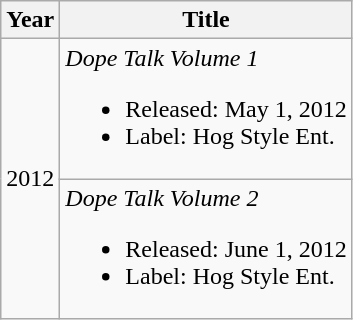<table class="wikitable">
<tr>
<th>Year</th>
<th>Title</th>
</tr>
<tr>
<td rowspan="2">2012</td>
<td><em>Dope Talk Volume 1</em><br><ul><li>Released: May 1, 2012</li><li>Label: Hog Style Ent.</li></ul></td>
</tr>
<tr>
<td><em>Dope Talk Volume 2</em><br><ul><li>Released: June 1, 2012</li><li>Label: Hog Style Ent.</li></ul></td>
</tr>
</table>
